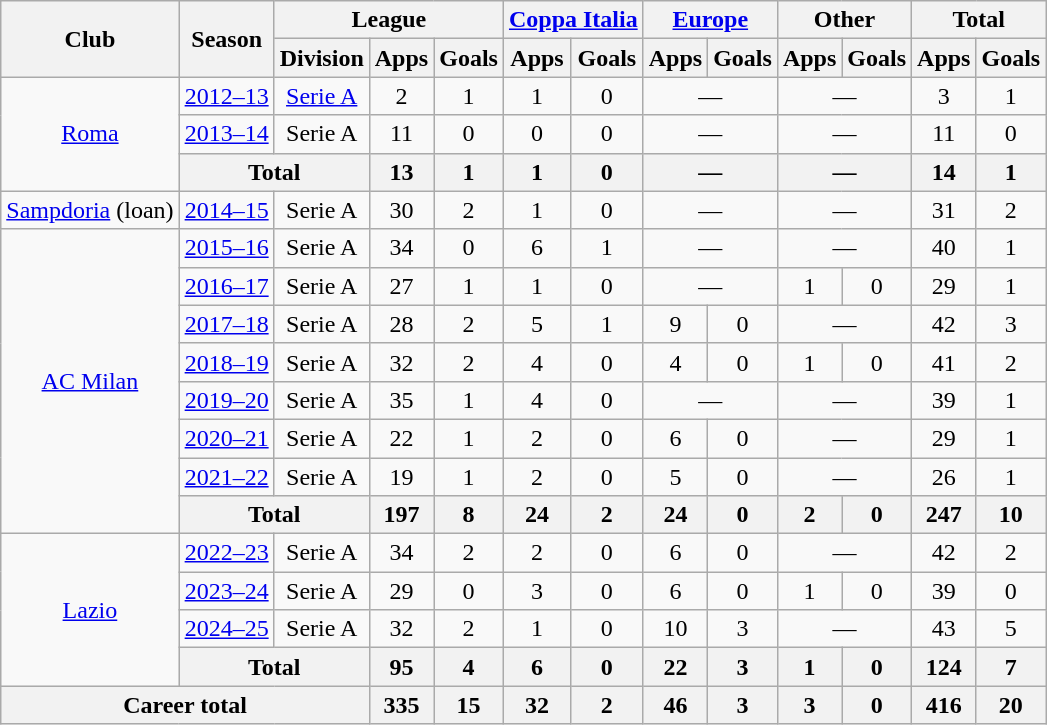<table class="wikitable" style="text-align:center">
<tr>
<th rowspan="2">Club</th>
<th rowspan="2">Season</th>
<th colspan="3">League</th>
<th colspan="2"><a href='#'>Coppa Italia</a></th>
<th colspan="2"><a href='#'>Europe</a></th>
<th colspan="2">Other</th>
<th colspan="2">Total</th>
</tr>
<tr>
<th>Division</th>
<th>Apps</th>
<th>Goals</th>
<th>Apps</th>
<th>Goals</th>
<th>Apps</th>
<th>Goals</th>
<th>Apps</th>
<th>Goals</th>
<th>Apps</th>
<th>Goals</th>
</tr>
<tr>
<td rowspan="3"><a href='#'>Roma</a></td>
<td><a href='#'>2012–13</a></td>
<td><a href='#'>Serie A</a></td>
<td>2</td>
<td>1</td>
<td>1</td>
<td>0</td>
<td colspan="2">—</td>
<td colspan="2">—</td>
<td>3</td>
<td>1</td>
</tr>
<tr>
<td><a href='#'>2013–14</a></td>
<td>Serie A</td>
<td>11</td>
<td>0</td>
<td>0</td>
<td>0</td>
<td colspan="2">—</td>
<td colspan="2">—</td>
<td>11</td>
<td>0</td>
</tr>
<tr>
<th colspan="2">Total</th>
<th>13</th>
<th>1</th>
<th>1</th>
<th>0</th>
<th colspan="2">—</th>
<th colspan="2">—</th>
<th>14</th>
<th>1</th>
</tr>
<tr>
<td><a href='#'>Sampdoria</a> (loan)</td>
<td><a href='#'>2014–15</a></td>
<td>Serie A</td>
<td>30</td>
<td>2</td>
<td>1</td>
<td>0</td>
<td colspan="2">—</td>
<td colspan="2">—</td>
<td>31</td>
<td>2</td>
</tr>
<tr>
<td rowspan="8"><a href='#'>AC Milan</a></td>
<td><a href='#'>2015–16</a></td>
<td>Serie A</td>
<td>34</td>
<td>0</td>
<td>6</td>
<td>1</td>
<td colspan="2">—</td>
<td colspan="2">—</td>
<td>40</td>
<td>1</td>
</tr>
<tr>
<td><a href='#'>2016–17</a></td>
<td>Serie A</td>
<td>27</td>
<td>1</td>
<td>1</td>
<td>0</td>
<td colspan="2">—</td>
<td>1</td>
<td>0</td>
<td>29</td>
<td>1</td>
</tr>
<tr>
<td><a href='#'>2017–18</a></td>
<td>Serie A</td>
<td>28</td>
<td>2</td>
<td>5</td>
<td>1</td>
<td>9</td>
<td>0</td>
<td colspan="2">—</td>
<td>42</td>
<td>3</td>
</tr>
<tr>
<td><a href='#'>2018–19</a></td>
<td>Serie A</td>
<td>32</td>
<td>2</td>
<td>4</td>
<td>0</td>
<td>4</td>
<td>0</td>
<td>1</td>
<td>0</td>
<td>41</td>
<td>2</td>
</tr>
<tr>
<td><a href='#'>2019–20</a></td>
<td>Serie A</td>
<td>35</td>
<td>1</td>
<td>4</td>
<td>0</td>
<td colspan="2">—</td>
<td colspan="2">—</td>
<td>39</td>
<td>1</td>
</tr>
<tr>
<td><a href='#'>2020–21</a></td>
<td>Serie A</td>
<td>22</td>
<td>1</td>
<td>2</td>
<td>0</td>
<td>6</td>
<td>0</td>
<td colspan="2">—</td>
<td>29</td>
<td>1</td>
</tr>
<tr>
<td><a href='#'>2021–22</a></td>
<td>Serie A</td>
<td>19</td>
<td>1</td>
<td>2</td>
<td>0</td>
<td>5</td>
<td>0</td>
<td colspan="2">—</td>
<td>26</td>
<td>1</td>
</tr>
<tr>
<th colspan="2">Total</th>
<th>197</th>
<th>8</th>
<th>24</th>
<th>2</th>
<th>24</th>
<th>0</th>
<th>2</th>
<th>0</th>
<th>247</th>
<th>10</th>
</tr>
<tr>
<td rowspan="4"><a href='#'>Lazio</a></td>
<td><a href='#'>2022–23</a></td>
<td>Serie A</td>
<td>34</td>
<td>2</td>
<td>2</td>
<td>0</td>
<td>6</td>
<td>0</td>
<td colspan="2">—</td>
<td>42</td>
<td>2</td>
</tr>
<tr>
<td><a href='#'>2023–24</a></td>
<td>Serie A</td>
<td>29</td>
<td>0</td>
<td>3</td>
<td>0</td>
<td>6</td>
<td>0</td>
<td>1</td>
<td>0</td>
<td>39</td>
<td>0</td>
</tr>
<tr>
<td><a href='#'>2024–25</a></td>
<td>Serie A</td>
<td>32</td>
<td>2</td>
<td>1</td>
<td>0</td>
<td>10</td>
<td>3</td>
<td colspan="2">—</td>
<td>43</td>
<td>5</td>
</tr>
<tr>
<th colspan="2">Total</th>
<th>95</th>
<th>4</th>
<th>6</th>
<th>0</th>
<th>22</th>
<th>3</th>
<th>1</th>
<th>0</th>
<th>124</th>
<th>7</th>
</tr>
<tr>
<th colspan="3">Career total</th>
<th>335</th>
<th>15</th>
<th>32</th>
<th>2</th>
<th>46</th>
<th>3</th>
<th>3</th>
<th>0</th>
<th>416</th>
<th>20</th>
</tr>
</table>
